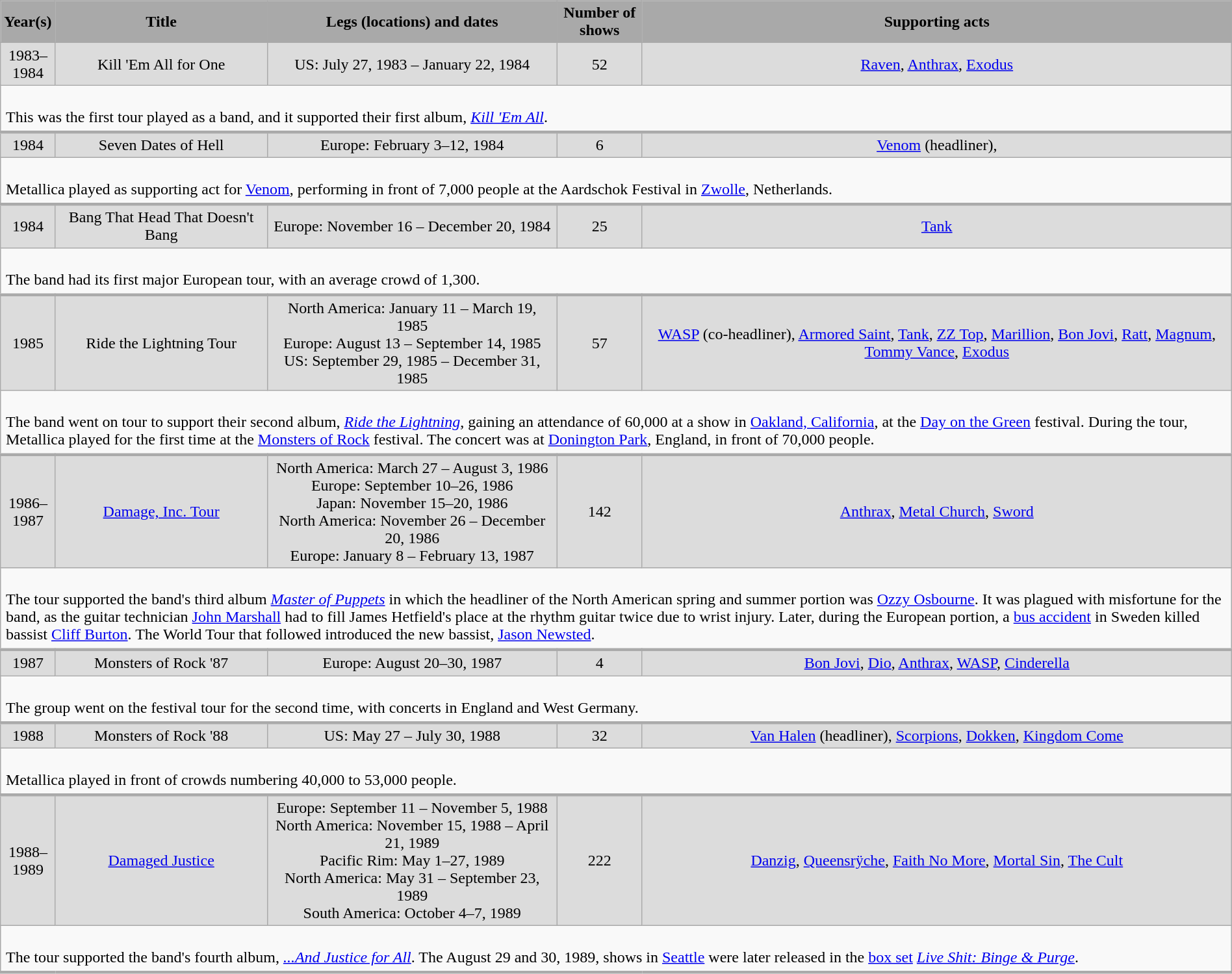<table class="wikitable" style="width:100%; text-align:center;">
<tr>
<th style="width:40px; background:darkGrey;">Year(s)</th>
<th style="width:210px; background:darkGrey;">Title</th>
<th style="width:290px; background:darkGrey;">Legs (locations) and dates</th>
<th style="width:80px; background:darkGrey;">Number of<br>shows<br></th>
<th style="background:darkGrey;">Supporting acts</th>
</tr>
<tr style="background:#DCDCDC;">
<td>1983–1984</td>
<td>Kill 'Em All for One</td>
<td>US: July 27, 1983 – January 22, 1984</td>
<td>52</td>
<td><a href='#'>Raven</a>, <a href='#'>Anthrax</a>, <a href='#'>Exodus</a></td>
</tr>
<tr>
<td colspan="5" style="border-bottom-width:3px; padding:5px; text-align:left;"><br>This was the first tour played as a band, and it supported their first album, <em><a href='#'>Kill 'Em All</a></em>.</td>
</tr>
<tr style="background:#DCDCDC;">
<td>1984</td>
<td>Seven Dates of Hell</td>
<td>Europe: February 3–12, 1984</td>
<td>6</td>
<td><a href='#'>Venom</a> (headliner),</td>
</tr>
<tr>
<td colspan="5" style="border-bottom-width:3px; padding:5px; text-align:left;"><br>Metallica played as supporting act for <a href='#'>Venom</a>, performing in front of 7,000 people at the Aardschok Festival in <a href='#'>Zwolle</a>, Netherlands.</td>
</tr>
<tr style="background:#DCDCDC;">
<td>1984</td>
<td>Bang That Head That Doesn't Bang</td>
<td>Europe: November 16 – December 20, 1984</td>
<td>25</td>
<td><a href='#'>Tank</a></td>
</tr>
<tr>
<td colspan="5" style="border-bottom-width:3px; padding:5px; text-align:left;"><br>The band had its first major European tour, with an average crowd of 1,300.</td>
</tr>
<tr style="background:#DCDCDC;">
<td>1985</td>
<td>Ride the Lightning Tour</td>
<td>North America: January 11 – March 19, 1985<br>Europe: August 13 – September 14, 1985<br>US: September 29, 1985 – December 31, 1985</td>
<td>57</td>
<td><a href='#'>WASP</a> (co-headliner), <a href='#'>Armored Saint</a>, <a href='#'>Tank</a>, <a href='#'>ZZ Top</a>, <a href='#'>Marillion</a>, <a href='#'>Bon Jovi</a>, <a href='#'>Ratt</a>, <a href='#'>Magnum</a>, <a href='#'>Tommy Vance</a>, <a href='#'>Exodus</a></td>
</tr>
<tr>
<td colspan="5" style="border-bottom-width:3px; padding:5px; text-align:left;"><br>The band went on tour to support their second album, <em><a href='#'>Ride the Lightning</a></em>, gaining an attendance of 60,000 at a show in <a href='#'>Oakland, California</a>, at the <a href='#'>Day on the Green</a> festival. During the tour, Metallica played for the first time at the <a href='#'>Monsters of Rock</a> festival. The concert was at <a href='#'>Donington Park</a>, England, in front of 70,000 people.</td>
</tr>
<tr style="background:#DCDCDC;">
<td>1986–1987</td>
<td><a href='#'>Damage, Inc. Tour</a></td>
<td>North America: March 27 – August 3, 1986<br>Europe: September 10–26, 1986<br>Japan: November 15–20, 1986<br>North America: November 26 – December 20, 1986<br>Europe: January 8 – February 13, 1987</td>
<td>142</td>
<td><a href='#'>Anthrax</a>, <a href='#'>Metal Church</a>, <a href='#'>Sword</a></td>
</tr>
<tr>
<td colspan="5" style="border-bottom-width:3px; padding:5px; text-align:left;"><br>The tour supported the band's third album <em><a href='#'>Master of Puppets</a></em> in which the headliner of the North American spring and summer portion was <a href='#'>Ozzy Osbourne</a>. It was plagued with misfortune for the band, as the guitar technician <a href='#'>John Marshall</a> had to fill James Hetfield's place at the rhythm guitar twice due to wrist injury. Later, during the European portion, a <a href='#'>bus accident</a> in Sweden killed bassist <a href='#'>Cliff Burton</a>. The World Tour that followed introduced the new bassist, <a href='#'>Jason Newsted</a>.</td>
</tr>
<tr style="background:#DCDCDC;">
<td>1987</td>
<td>Monsters of Rock '87</td>
<td>Europe: August 20–30, 1987</td>
<td>4</td>
<td><a href='#'>Bon Jovi</a>, <a href='#'>Dio</a>, <a href='#'>Anthrax</a>, <a href='#'>WASP</a>, <a href='#'>Cinderella</a></td>
</tr>
<tr>
<td colspan="5" style="border-bottom-width:3px; padding:5px; text-align:left;"><br>The group went on the festival tour for the second time, with concerts in England and West Germany.
</td>
</tr>
<tr style="background:#DCDCDC;">
<td>1988</td>
<td>Monsters of Rock '88</td>
<td>US: May 27 – July 30, 1988</td>
<td>32</td>
<td><a href='#'>Van Halen</a> (headliner), <a href='#'>Scorpions</a>, <a href='#'>Dokken</a>, <a href='#'>Kingdom Come</a></td>
</tr>
<tr>
<td colspan="5" style="border-bottom-width:3px; padding:5px; text-align:left;"><br>Metallica played in front of crowds numbering 40,000 to 53,000 people.</td>
</tr>
<tr style="background:#DCDCDC;">
<td>1988–1989</td>
<td><a href='#'>Damaged Justice</a></td>
<td>Europe: September 11 – November 5, 1988<br>North America: November 15, 1988 – April 21, 1989<br>Pacific Rim: May 1–27, 1989<br>North America: May 31 – September 23, 1989<br>South America: October 4–7, 1989</td>
<td>222</td>
<td><a href='#'>Danzig</a>, <a href='#'>Queensrÿche</a>, <a href='#'>Faith No More</a>, <a href='#'>Mortal Sin</a>, <a href='#'>The Cult</a></td>
</tr>
<tr>
<td colspan="5" style="border-bottom-width:3px; padding:5px; text-align:left;"><br>The tour supported the band's fourth album, <em><a href='#'>...And Justice for All</a></em>. The August 29 and 30, 1989, shows in <a href='#'>Seattle</a> were later released in the <a href='#'>box set</a> <em><a href='#'>Live Shit: Binge & Purge</a></em>.</td>
</tr>
</table>
